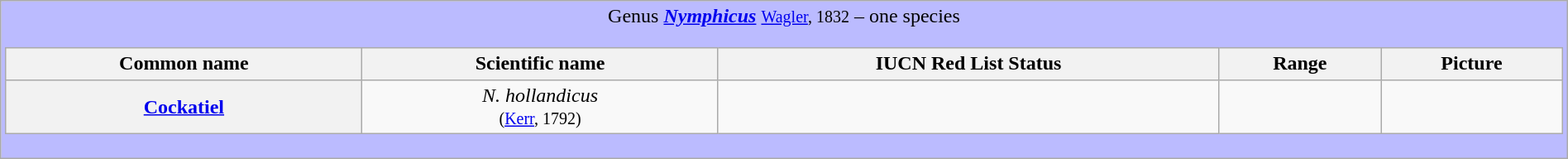<table class="wikitable" style="width:100%;text-align:center">
<tr>
<td colspan="100%" align="center" bgcolor="#BBBBFF">Genus <strong><em><a href='#'>Nymphicus</a></em></strong> <small><a href='#'>Wagler</a>, 1832</small> – one species<br><table class="wikitable" style="width:100%;text-align:center">
<tr>
<th scope="col">Common name</th>
<th scope="col">Scientific name</th>
<th scope="col">IUCN Red List Status</th>
<th scope="col">Range</th>
<th scope="col">Picture</th>
</tr>
<tr>
<th scope="row"><a href='#'>Cockatiel</a></th>
<td><em>N. hollandicus</em> <br><small>(<a href='#'>Kerr</a>, 1792)</small></td>
<td></td>
<td></td>
<td></td>
</tr>
</table>
</td>
</tr>
</table>
